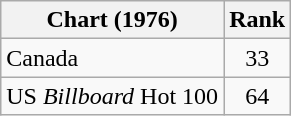<table class="wikitable">
<tr>
<th align="left">Chart (1976)</th>
<th style="text-align:center;">Rank</th>
</tr>
<tr>
<td>Canada</td>
<td style="text-align:center;">33</td>
</tr>
<tr>
<td>US <em>Billboard</em> Hot 100</td>
<td style="text-align:center;">64</td>
</tr>
</table>
